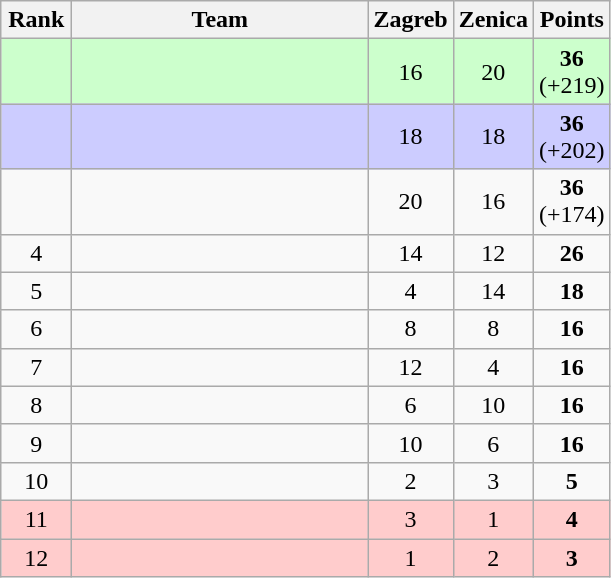<table class="wikitable" style="text-align: center;">
<tr>
<th width=40>Rank</th>
<th width=190>Team</th>
<th width=40>Zagreb</th>
<th width=40>Zenica</th>
<th width=40>Points</th>
</tr>
<tr bgcolor=ccffcc>
<td></td>
<td align=left></td>
<td>16</td>
<td>20</td>
<td><strong>36</strong> (+219)</td>
</tr>
<tr bgcolor=ccccff>
<td></td>
<td align=left></td>
<td>18</td>
<td>18</td>
<td><strong>36</strong> (+202)</td>
</tr>
<tr>
<td></td>
<td align=left></td>
<td>20</td>
<td>16</td>
<td><strong>36</strong>  (+174)</td>
</tr>
<tr>
<td>4</td>
<td align=left></td>
<td>14</td>
<td>12</td>
<td><strong>26</strong></td>
</tr>
<tr>
<td>5</td>
<td align=left></td>
<td>4</td>
<td>14</td>
<td><strong>18</strong></td>
</tr>
<tr>
<td>6</td>
<td align=left></td>
<td>8</td>
<td>8</td>
<td><strong>16</strong></td>
</tr>
<tr>
<td>7</td>
<td align=left></td>
<td>12</td>
<td>4</td>
<td><strong>16</strong></td>
</tr>
<tr>
<td>8</td>
<td align=left></td>
<td>6</td>
<td>10</td>
<td><strong>16</strong></td>
</tr>
<tr>
<td>9</td>
<td align=left></td>
<td>10</td>
<td>6</td>
<td><strong>16</strong></td>
</tr>
<tr>
<td>10</td>
<td align=left></td>
<td>2</td>
<td>3</td>
<td><strong>5</strong></td>
</tr>
<tr bgcolor=ffcccc>
<td>11</td>
<td align=left></td>
<td>3</td>
<td>1</td>
<td><strong>4</strong></td>
</tr>
<tr bgcolor=ffcccc>
<td>12</td>
<td align=left></td>
<td>1</td>
<td>2</td>
<td><strong>3</strong></td>
</tr>
</table>
